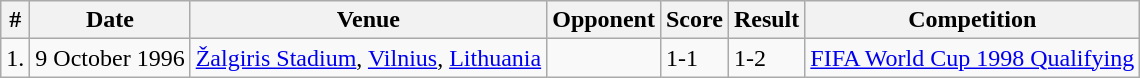<table class="wikitable">
<tr>
<th>#</th>
<th>Date</th>
<th>Venue</th>
<th>Opponent</th>
<th>Score</th>
<th>Result</th>
<th>Competition</th>
</tr>
<tr>
<td>1.</td>
<td>9 October 1996</td>
<td><a href='#'>Žalgiris Stadium</a>, <a href='#'>Vilnius</a>, <a href='#'>Lithuania</a></td>
<td></td>
<td>1-1</td>
<td>1-2</td>
<td><a href='#'>FIFA World Cup 1998 Qualifying</a></td>
</tr>
</table>
